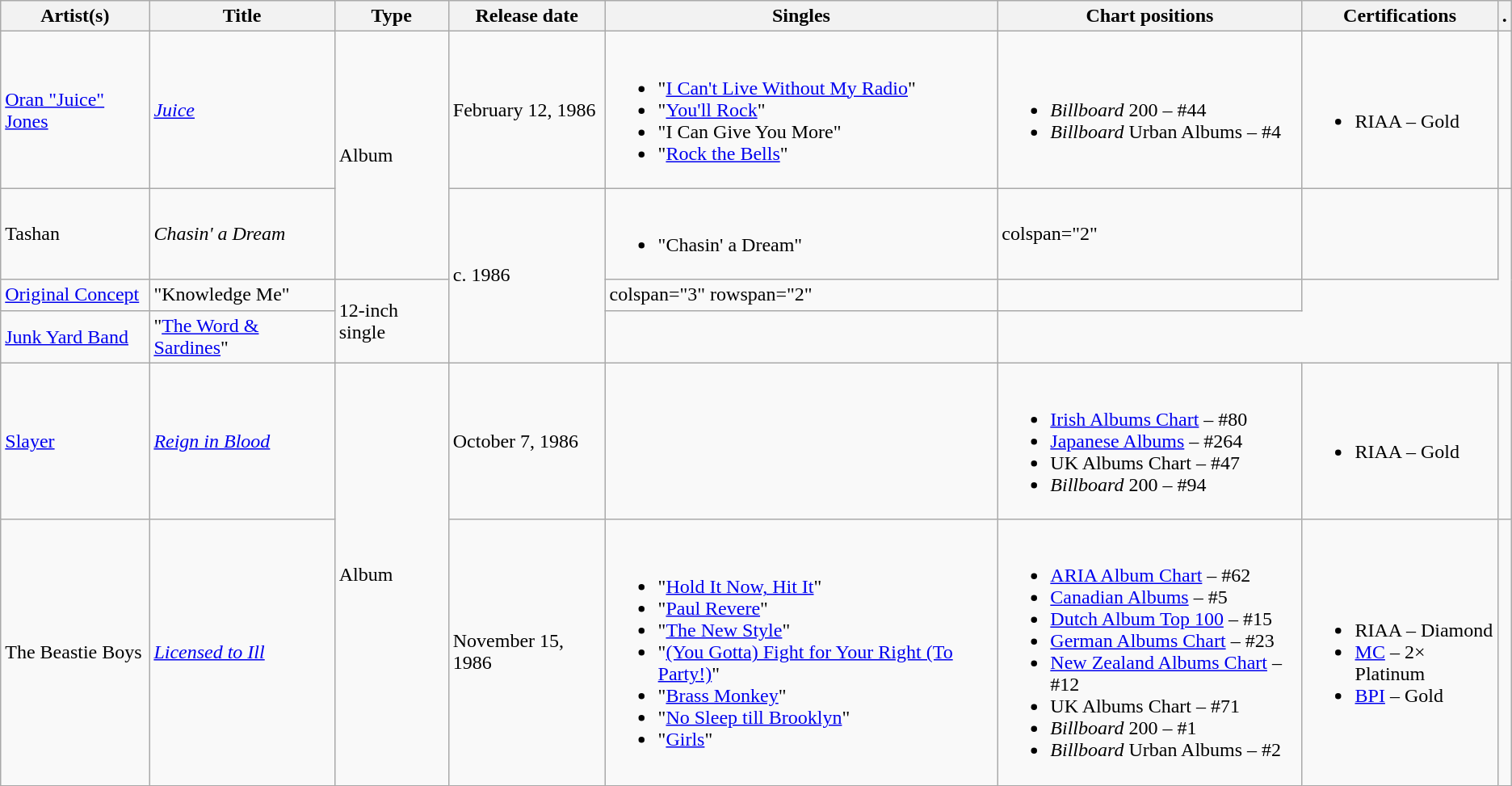<table class="wikitable">
<tr>
<th>Artist(s)</th>
<th>Title</th>
<th>Type</th>
<th>Release date</th>
<th>Singles</th>
<th>Chart positions</th>
<th>Certifications</th>
<th>.</th>
</tr>
<tr>
<td><a href='#'>Oran "Juice" Jones</a></td>
<td><em><a href='#'>Juice</a></em></td>
<td rowspan="2">Album</td>
<td>February 12, 1986</td>
<td><br><ul><li>"<a href='#'>I Can't Live Without My Radio</a>"</li><li>"<a href='#'>You'll Rock</a>"</li><li>"I Can Give You More"</li><li>"<a href='#'>Rock the Bells</a>"</li></ul></td>
<td><br><ul><li><em>Billboard</em> 200 – #44</li><li><em>Billboard</em> Urban Albums – #4</li></ul></td>
<td><br><ul><li>RIAA – Gold</li></ul></td>
<td></td>
</tr>
<tr>
<td>Tashan</td>
<td><em>Chasin' a Dream</em></td>
<td rowspan="3">c. 1986</td>
<td><br><ul><li>"Chasin' a Dream"</li></ul></td>
<td>colspan="2" </td>
<td></td>
</tr>
<tr>
<td><a href='#'>Original Concept</a></td>
<td>"Knowledge Me"</td>
<td rowspan="2">12-inch single</td>
<td>colspan="3" rowspan="2" </td>
<td></td>
</tr>
<tr>
<td><a href='#'>Junk Yard Band</a></td>
<td>"<a href='#'>The Word & Sardines</a>"</td>
<td></td>
</tr>
<tr>
<td><a href='#'>Slayer</a></td>
<td><em><a href='#'>Reign in Blood</a></em></td>
<td rowspan="2">Album</td>
<td>October 7, 1986</td>
<td></td>
<td><br><ul><li><a href='#'>Irish Albums Chart</a> – #80</li><li><a href='#'>Japanese Albums</a> – #264</li><li>UK Albums Chart – #47</li><li><em>Billboard</em> 200 – #94</li></ul></td>
<td><br><ul><li>RIAA – Gold</li></ul></td>
<td></td>
</tr>
<tr>
<td>The Beastie Boys</td>
<td><em><a href='#'>Licensed to Ill</a></em></td>
<td>November 15, 1986</td>
<td><br><ul><li>"<a href='#'>Hold It Now, Hit It</a>"</li><li>"<a href='#'>Paul Revere</a>"</li><li>"<a href='#'>The New Style</a>"</li><li>"<a href='#'>(You Gotta) Fight for Your Right (To Party!)</a>"</li><li>"<a href='#'>Brass Monkey</a>"</li><li>"<a href='#'>No Sleep till Brooklyn</a>"</li><li>"<a href='#'>Girls</a>"</li></ul></td>
<td><br><ul><li><a href='#'>ARIA Album Chart</a> – #62</li><li><a href='#'>Canadian Albums</a> – #5</li><li><a href='#'>Dutch Album Top 100</a> – #15</li><li><a href='#'>German Albums Chart</a> – #23</li><li><a href='#'>New Zealand Albums Chart</a> – #12</li><li>UK Albums Chart – #71</li><li><em>Billboard</em> 200 – #1</li><li><em>Billboard</em> Urban Albums – #2</li></ul></td>
<td><br><ul><li>RIAA – Diamond</li><li><a href='#'>MC</a> – 2× Platinum</li><li><a href='#'>BPI</a> – Gold</li></ul></td>
<td></td>
</tr>
</table>
